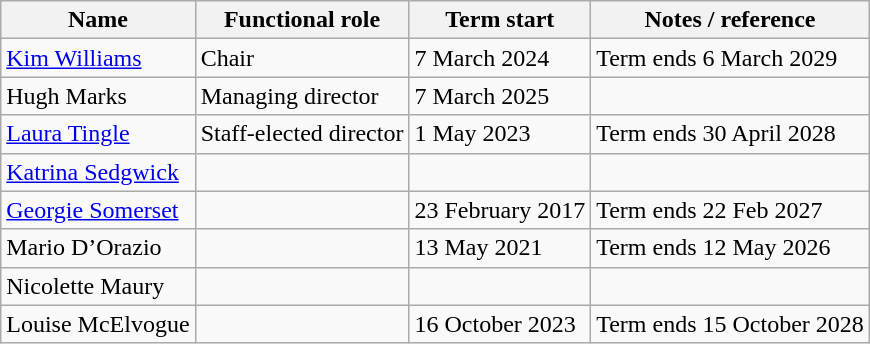<table class="wikitable">
<tr>
<th>Name</th>
<th>Functional role</th>
<th bgcolor="#cccccc" colspan="1">Term start</th>
<th bgcolor="#cccccc" colspan="1">Notes / reference</th>
</tr>
<tr>
<td><a href='#'>Kim Williams</a></td>
<td>Chair</td>
<td>7 March 2024</td>
<td>Term ends 6 March 2029</td>
</tr>
<tr>
<td>Hugh Marks</td>
<td>Managing director</td>
<td>7 March 2025</td>
<td></td>
</tr>
<tr>
<td><a href='#'>Laura Tingle</a></td>
<td>Staff-elected director</td>
<td>1 May 2023</td>
<td>Term ends 30 April 2028</td>
</tr>
<tr>
<td><a href='#'>Katrina Sedgwick</a></td>
<td></td>
<td></td>
<td></td>
</tr>
<tr>
<td><a href='#'>Georgie Somerset</a></td>
<td></td>
<td>23 February 2017</td>
<td>Term ends 22 Feb 2027</td>
</tr>
<tr>
<td>Mario D’Orazio</td>
<td></td>
<td>13 May 2021</td>
<td>Term ends 12 May 2026</td>
</tr>
<tr>
<td>Nicolette Maury</td>
<td></td>
<td></td>
<td></td>
</tr>
<tr>
<td>Louise McElvogue</td>
<td></td>
<td>16 October 2023</td>
<td>Term ends 15 October 2028</td>
</tr>
</table>
